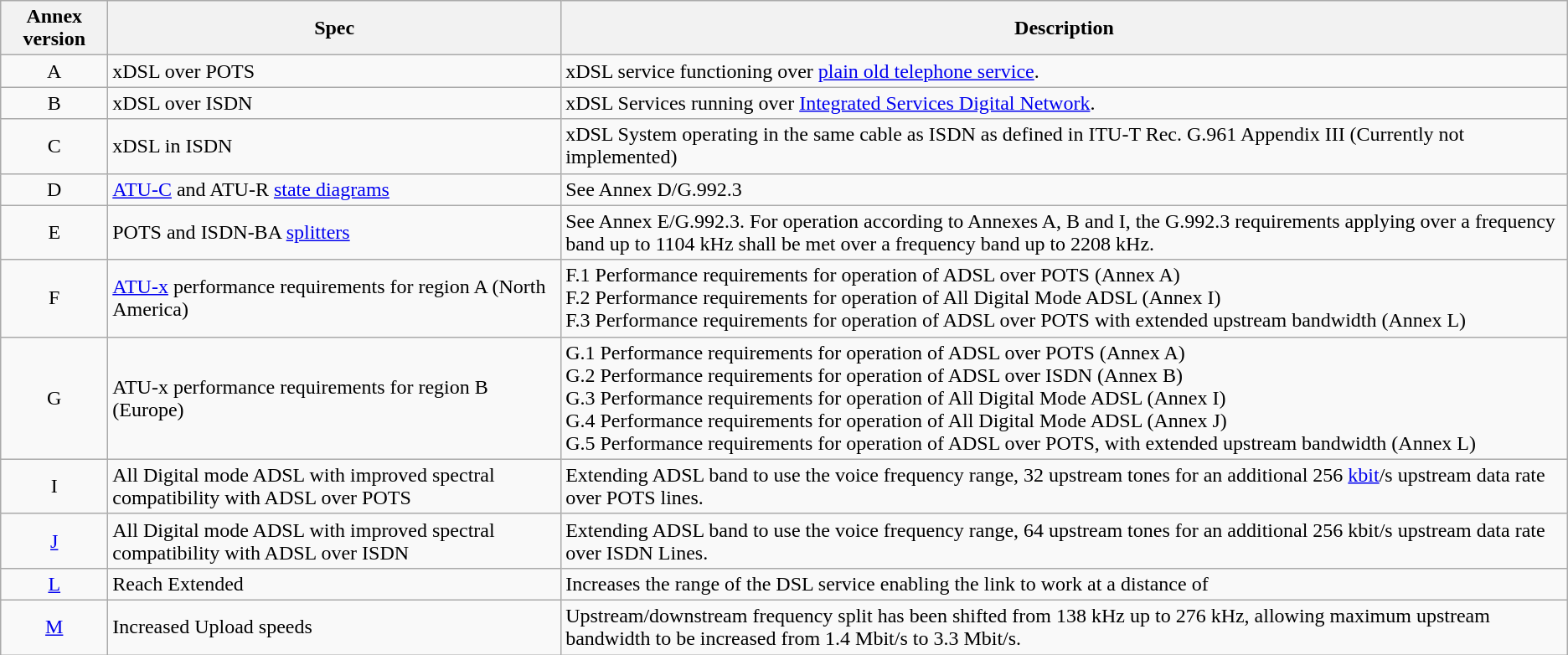<table class="wikitable">
<tr>
<th>Annex version</th>
<th>Spec</th>
<th>Description</th>
</tr>
<tr>
<td style="text-align: center;">A</td>
<td><abbr>xDSL</abbr> over <abbr>POTS</abbr></td>
<td><abbr>xDSL</abbr> service functioning over <a href='#'>plain old telephone service</a>.</td>
</tr>
<tr>
<td style="text-align: center;">B</td>
<td><abbr>xDSL</abbr> over <abbr>ISDN</abbr></td>
<td><abbr>xDSL</abbr> Services running over <a href='#'>Integrated Services Digital Network</a>.</td>
</tr>
<tr>
<td style="text-align: center;">C</td>
<td><abbr>xDSL</abbr> in <abbr>ISDN</abbr></td>
<td><abbr>xDSL</abbr> System operating in the same cable as <abbr>ISDN</abbr> as defined in <abbr>ITU-T</abbr> <abbr>Rec.</abbr> G.961 Appendix III (Currently not implemented)</td>
</tr>
<tr>
<td style="text-align: center;">D</td>
<td><a href='#'>ATU-C</a> and <abbr>ATU-R</abbr> <a href='#'>state diagrams</a></td>
<td>See Annex D/G.992.3</td>
</tr>
<tr>
<td style="text-align: center;">E</td>
<td><abbr>POTS</abbr> and <abbr>ISDN-BA</abbr> <a href='#'>splitters</a></td>
<td>See Annex E/G.992.3. For operation according to Annexes A, B and I, the G.992.3 requirements applying over a frequency band up to 1104 kHz shall be met over a frequency band up to 2208 kHz.</td>
</tr>
<tr>
<td style="text-align: center;">F</td>
<td><a href='#'>ATU-x</a> performance requirements for region A (North America)</td>
<td>F.1 Performance requirements for operation of <abbr>ADSL</abbr> over <abbr>POTS</abbr> (Annex A)<br>F.2 Performance requirements for operation of All Digital Mode <abbr>ADSL</abbr> (Annex I)<br>F.3 Performance requirements for operation of <abbr>ADSL</abbr> over <abbr>POTS</abbr> with extended upstream bandwidth (Annex L)</td>
</tr>
<tr>
<td style="text-align: center;">G</td>
<td><abbr>ATU-x</abbr> performance requirements for region B (Europe)</td>
<td>G.1 Performance requirements for operation of <abbr>ADSL</abbr> over <abbr>POTS</abbr> (Annex A)<br>G.2 Performance requirements for operation of <abbr>ADSL</abbr> over <abbr>ISDN</abbr> (Annex B)<br>G.3 Performance requirements for operation of All Digital Mode <abbr>ADSL</abbr> (Annex I) <br>G.4 Performance requirements for operation of All Digital Mode <abbr>ADSL</abbr> (Annex J)<br>G.5 Performance requirements for operation of <abbr>ADSL</abbr> over <abbr>POTS</abbr>, with extended upstream bandwidth (Annex L)</td>
</tr>
<tr>
<td style="text-align: center;">I</td>
<td>All Digital mode <abbr>ADSL</abbr> with improved spectral compatibility with <abbr>ADSL</abbr> over <abbr>POTS</abbr></td>
<td>Extending <abbr>ADSL</abbr> band to use the voice frequency range, 32 upstream tones for an additional 256 <a href='#'>kbit</a>/s upstream data rate over <abbr>POTS</abbr> lines.</td>
</tr>
<tr>
<td style="text-align: center;"><a href='#'>J</a></td>
<td>All Digital mode <abbr>ADSL</abbr> with improved spectral compatibility with <abbr>ADSL</abbr> over <abbr>ISDN</abbr></td>
<td>Extending <abbr>ADSL</abbr> band to use the voice frequency range, 64 upstream tones for an additional 256 kbit/s upstream data rate over <abbr>ISDN</abbr> Lines.</td>
</tr>
<tr>
<td style="text-align: center;"><a href='#'>L</a></td>
<td>Reach Extended</td>
<td>Increases the range of the <abbr>DSL</abbr> service enabling the link to work at a distance of </td>
</tr>
<tr>
<td style="text-align: center;"><a href='#'>M</a></td>
<td>Increased Upload speeds</td>
<td>Upstream/downstream frequency split has been shifted from 138 kHz up to 276 kHz, allowing maximum upstream bandwidth to be increased from 1.4 Mbit/s to 3.3 Mbit/s.</td>
</tr>
</table>
